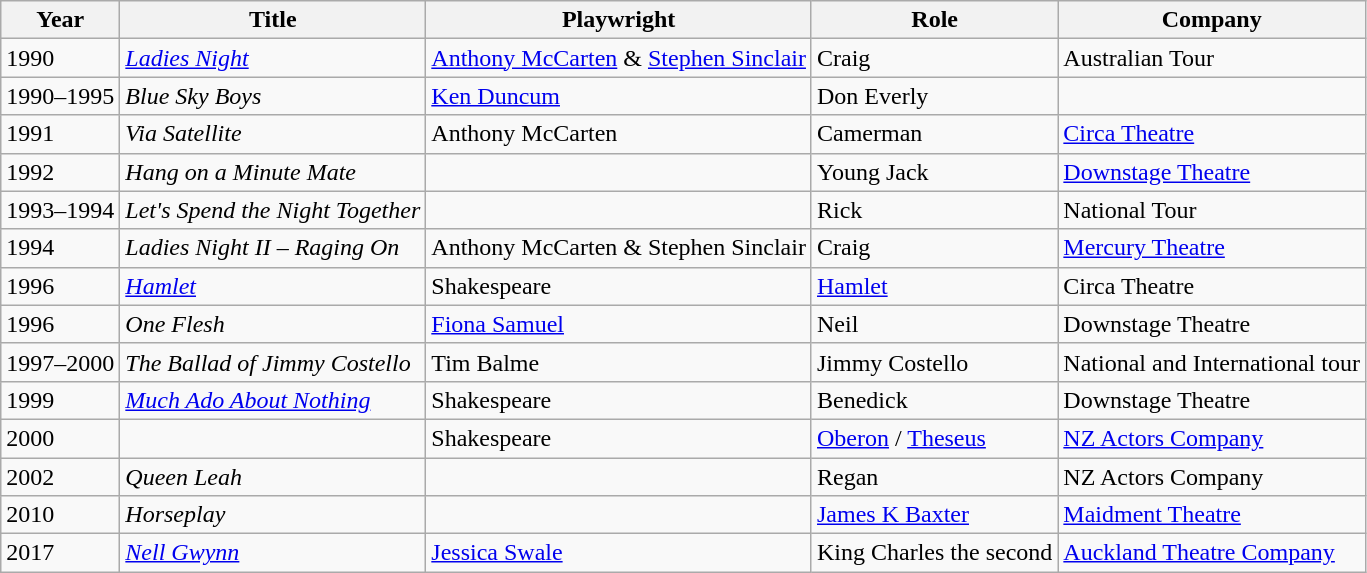<table class="wikitable sortable">
<tr>
<th>Year</th>
<th>Title</th>
<th>Playwright</th>
<th>Role</th>
<th>Company</th>
</tr>
<tr>
<td>1990</td>
<td><em><a href='#'>Ladies Night</a></em></td>
<td><a href='#'>Anthony McCarten</a> & <a href='#'>Stephen Sinclair</a></td>
<td>Craig</td>
<td>Australian Tour</td>
</tr>
<tr>
<td>1990–1995</td>
<td><em>Blue Sky Boys</em></td>
<td><a href='#'>Ken Duncum</a></td>
<td>Don Everly</td>
<td></td>
</tr>
<tr>
<td>1991</td>
<td><em>Via Satellite</em></td>
<td>Anthony McCarten</td>
<td>Camerman</td>
<td><a href='#'>Circa Theatre</a></td>
</tr>
<tr>
<td>1992</td>
<td><em>Hang on a Minute Mate</em></td>
<td></td>
<td>Young Jack</td>
<td><a href='#'>Downstage Theatre</a></td>
</tr>
<tr>
<td>1993–1994</td>
<td><em>Let's Spend the Night Together</em></td>
<td></td>
<td>Rick</td>
<td>National Tour</td>
</tr>
<tr>
<td>1994</td>
<td><em>Ladies Night II – Raging On</em></td>
<td>Anthony McCarten & Stephen Sinclair</td>
<td>Craig</td>
<td><a href='#'>Mercury Theatre</a></td>
</tr>
<tr>
<td>1996</td>
<td><em><a href='#'>Hamlet</a></em></td>
<td>Shakespeare</td>
<td><a href='#'>Hamlet</a></td>
<td>Circa Theatre</td>
</tr>
<tr>
<td>1996</td>
<td><em>One Flesh</em></td>
<td><a href='#'>Fiona Samuel</a></td>
<td>Neil</td>
<td>Downstage Theatre</td>
</tr>
<tr>
<td>1997–2000</td>
<td><em>The Ballad of Jimmy Costello</em></td>
<td>Tim Balme</td>
<td>Jimmy Costello</td>
<td>National and International tour</td>
</tr>
<tr>
<td>1999</td>
<td><em><a href='#'>Much Ado About Nothing</a></em></td>
<td>Shakespeare</td>
<td>Benedick</td>
<td>Downstage Theatre</td>
</tr>
<tr>
<td>2000</td>
<td><em></em></td>
<td>Shakespeare</td>
<td><a href='#'>Oberon</a> / <a href='#'>Theseus</a></td>
<td><a href='#'>NZ Actors Company</a></td>
</tr>
<tr>
<td>2002</td>
<td><em>Queen Leah</em></td>
<td></td>
<td>Regan</td>
<td>NZ Actors Company</td>
</tr>
<tr>
<td>2010</td>
<td><em>Horseplay</em></td>
<td></td>
<td><a href='#'>James K Baxter</a></td>
<td><a href='#'>Maidment Theatre</a></td>
</tr>
<tr>
<td>2017</td>
<td><a href='#'><em>Nell Gwynn</em></a></td>
<td><a href='#'>Jessica Swale</a></td>
<td>King Charles the second</td>
<td><a href='#'>Auckland Theatre Company</a></td>
</tr>
</table>
